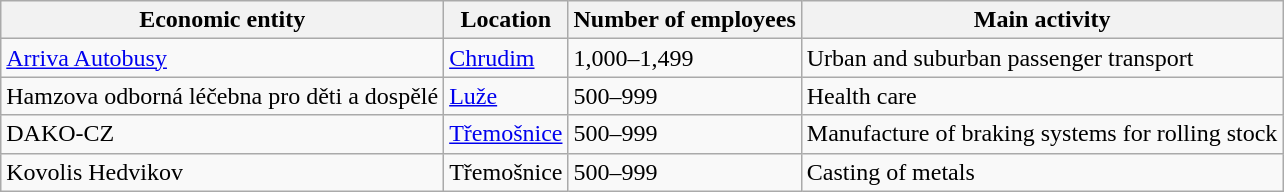<table class="wikitable sortable">
<tr>
<th>Economic entity</th>
<th>Location</th>
<th>Number of employees</th>
<th>Main activity</th>
</tr>
<tr>
<td><a href='#'>Arriva Autobusy</a></td>
<td><a href='#'>Chrudim</a></td>
<td>1,000–1,499</td>
<td>Urban and suburban passenger transport</td>
</tr>
<tr>
<td>Hamzova odborná léčebna pro děti a dospělé</td>
<td><a href='#'>Luže</a></td>
<td>500–999</td>
<td>Health care</td>
</tr>
<tr>
<td>DAKO-CZ</td>
<td><a href='#'>Třemošnice</a></td>
<td>500–999</td>
<td>Manufacture of braking systems for rolling stock</td>
</tr>
<tr>
<td>Kovolis Hedvikov</td>
<td>Třemošnice</td>
<td>500–999</td>
<td>Casting of metals</td>
</tr>
</table>
